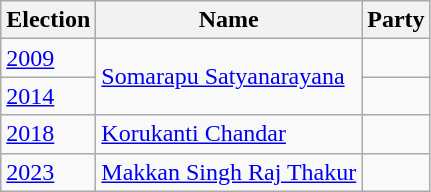<table class="wikitable sortable">
<tr>
<th>Election</th>
<th>Name</th>
<th colspan=2>Party</th>
</tr>
<tr>
<td><a href='#'>2009</a></td>
<td rowspan=2><a href='#'>Somarapu Satyanarayana</a></td>
<td></td>
</tr>
<tr>
<td><a href='#'>2014</a></td>
<td></td>
</tr>
<tr>
<td><a href='#'>2018</a></td>
<td><a href='#'>Korukanti Chandar</a></td>
<td></td>
</tr>
<tr>
<td><a href='#'>2023</a></td>
<td><a href='#'>Makkan Singh Raj Thakur</a></td>
<td></td>
</tr>
</table>
